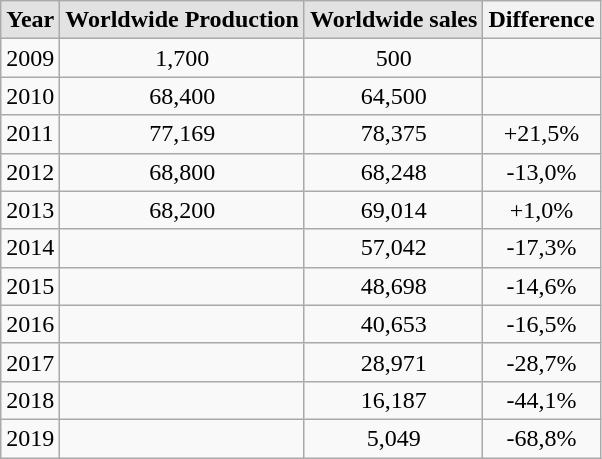<table class="wikitable" style=";">
<tr align="center">
<td style="background:#e2e2e2;"><strong>Year</strong></td>
<td style="background:#e2e2e2;"><strong>Worldwide Production</strong></td>
<td style="background:#e2e2e2;"><strong>Worldwide sales</strong></td>
<th>Difference</th>
</tr>
<tr>
<td>2009</td>
<td align="center">1,700</td>
<td align="center">500</td>
<td></td>
</tr>
<tr>
<td>2010</td>
<td align="center">68,400</td>
<td align="center">64,500</td>
<td></td>
</tr>
<tr>
<td>2011</td>
<td align="center">77,169</td>
<td align="center">78,375</td>
<td align="center">+21,5%</td>
</tr>
<tr>
<td>2012</td>
<td align="center">68,800</td>
<td align="center">68,248</td>
<td align="center">-13,0%</td>
</tr>
<tr>
<td>2013</td>
<td align="center">68,200</td>
<td align="center">69,014</td>
<td align="center">+1,0%</td>
</tr>
<tr>
<td>2014</td>
<td></td>
<td align="center">57,042</td>
<td align="center">-17,3%</td>
</tr>
<tr>
<td>2015</td>
<td></td>
<td align="center">48,698</td>
<td align="center">-14,6%</td>
</tr>
<tr>
<td>2016</td>
<td></td>
<td align="center">40,653</td>
<td align="center">-16,5%</td>
</tr>
<tr>
<td>2017</td>
<td></td>
<td align="center">28,971</td>
<td align="center">-28,7%</td>
</tr>
<tr>
<td>2018</td>
<td></td>
<td align="center">16,187</td>
<td align="center">-44,1%</td>
</tr>
<tr>
<td>2019</td>
<td></td>
<td align="center">5,049</td>
<td align="center">-68,8%</td>
</tr>
</table>
